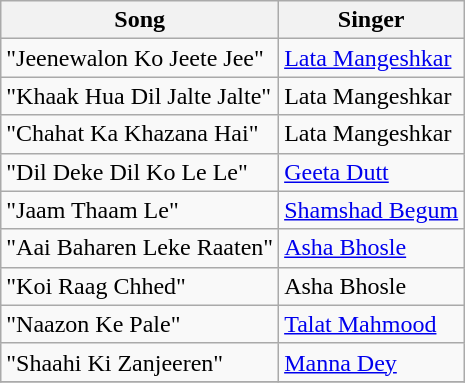<table class="wikitable">
<tr>
<th>Song</th>
<th>Singer</th>
</tr>
<tr>
<td>"Jeenewalon Ko Jeete Jee"</td>
<td><a href='#'>Lata Mangeshkar</a></td>
</tr>
<tr>
<td>"Khaak Hua Dil Jalte Jalte"</td>
<td>Lata Mangeshkar</td>
</tr>
<tr>
<td>"Chahat Ka Khazana Hai"</td>
<td>Lata Mangeshkar</td>
</tr>
<tr>
<td>"Dil Deke Dil Ko Le Le"</td>
<td><a href='#'>Geeta Dutt</a></td>
</tr>
<tr>
<td>"Jaam Thaam Le"</td>
<td><a href='#'>Shamshad Begum</a></td>
</tr>
<tr>
<td>"Aai Baharen Leke Raaten"</td>
<td><a href='#'>Asha Bhosle</a></td>
</tr>
<tr>
<td>"Koi Raag Chhed"</td>
<td>Asha Bhosle</td>
</tr>
<tr>
<td>"Naazon Ke Pale"</td>
<td><a href='#'>Talat Mahmood</a></td>
</tr>
<tr>
<td>"Shaahi Ki Zanjeeren"</td>
<td><a href='#'>Manna Dey</a></td>
</tr>
<tr>
</tr>
</table>
